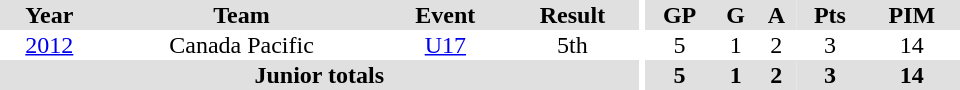<table border="0" cellpadding="1" cellspacing="0" ID="Table3" style="text-align:center; width:40em">
<tr bgcolor="#e0e0e0">
<th>Year</th>
<th>Team</th>
<th>Event</th>
<th>Result</th>
<th rowspan="99" bgcolor="#ffffff"></th>
<th>GP</th>
<th>G</th>
<th>A</th>
<th>Pts</th>
<th>PIM</th>
</tr>
<tr>
<td><a href='#'>2012</a></td>
<td>Canada Pacific</td>
<td><a href='#'>U17</a></td>
<td>5th</td>
<td>5</td>
<td>1</td>
<td>2</td>
<td>3</td>
<td>14</td>
</tr>
<tr bgcolor="#e0e0e0">
<th colspan="4">Junior totals</th>
<th>5</th>
<th>1</th>
<th>2</th>
<th>3</th>
<th>14</th>
</tr>
</table>
